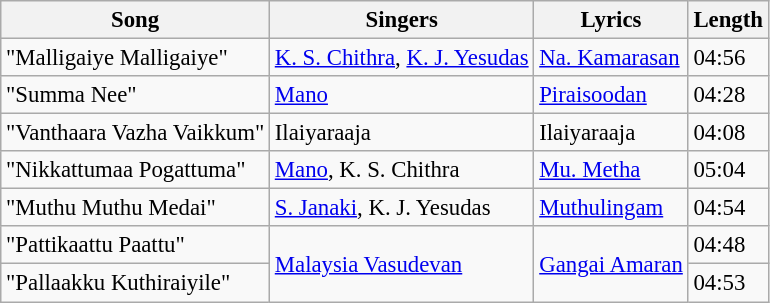<table class="wikitable" style="font-size:95%;">
<tr>
<th>Song</th>
<th>Singers</th>
<th>Lyrics</th>
<th>Length</th>
</tr>
<tr>
<td>"Malligaiye Malligaiye"</td>
<td><a href='#'>K. S. Chithra</a>, <a href='#'>K. J. Yesudas</a></td>
<td><a href='#'>Na. Kamarasan</a></td>
<td>04:56</td>
</tr>
<tr>
<td>"Summa Nee"</td>
<td><a href='#'>Mano</a></td>
<td><a href='#'>Piraisoodan</a></td>
<td>04:28</td>
</tr>
<tr>
<td>"Vanthaara Vazha Vaikkum"</td>
<td>Ilaiyaraaja</td>
<td>Ilaiyaraaja</td>
<td>04:08</td>
</tr>
<tr>
<td>"Nikkattumaa Pogattuma"</td>
<td><a href='#'>Mano</a>, K. S. Chithra</td>
<td><a href='#'>Mu. Metha</a></td>
<td>05:04</td>
</tr>
<tr>
<td>"Muthu Muthu Medai"</td>
<td><a href='#'>S. Janaki</a>, K. J. Yesudas</td>
<td><a href='#'>Muthulingam</a></td>
<td>04:54</td>
</tr>
<tr>
<td>"Pattikaattu Paattu"</td>
<td rowspan=2><a href='#'>Malaysia Vasudevan</a></td>
<td rowspan=2><a href='#'>Gangai Amaran</a></td>
<td>04:48</td>
</tr>
<tr>
<td>"Pallaakku Kuthiraiyile"</td>
<td>04:53</td>
</tr>
</table>
